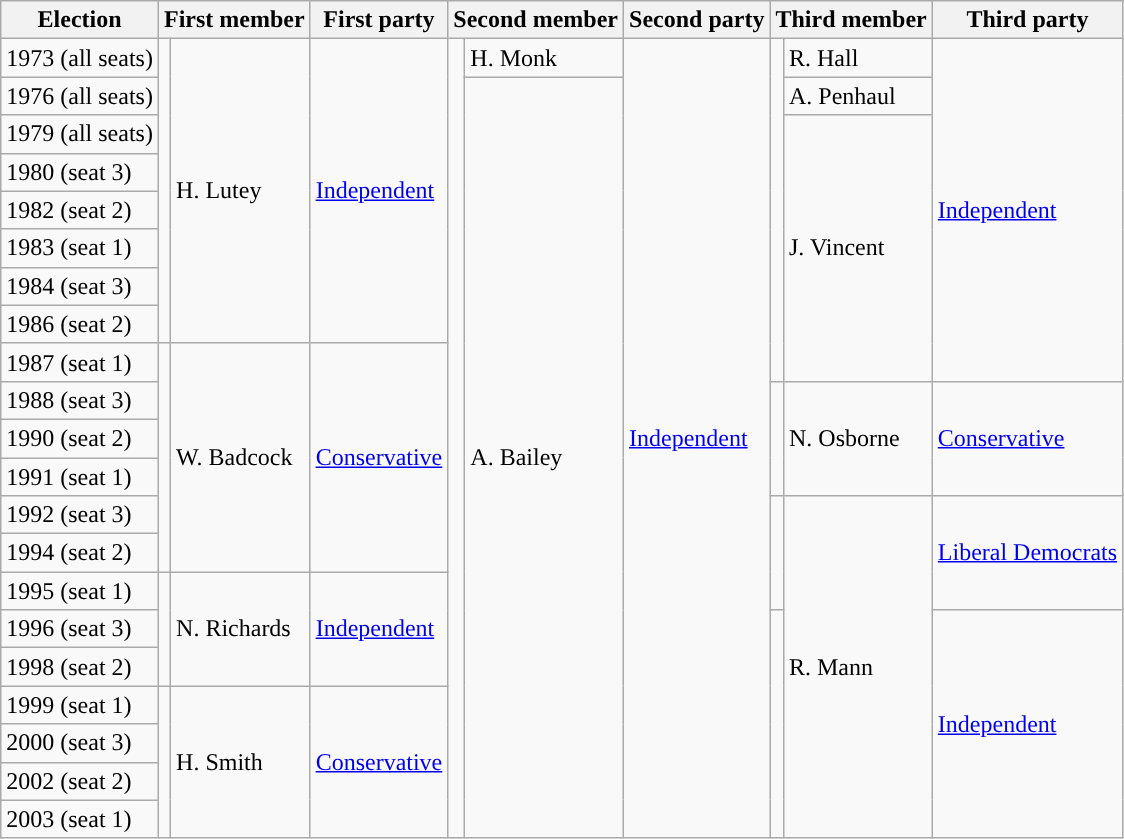<table class="wikitable">
<tr>
<th>Election</th>
<th colspan="2">First member</th>
<th>First party</th>
<th colspan="2">Second member</th>
<th>Second party</th>
<th colspan="2">Third member</th>
<th>Third party</th>
</tr>
<tr>
<td>1973 (all seats)</td>
<td rowspan="8" style="background-color: "></td>
<td rowspan="8">H. Lutey</td>
<td rowspan="8"><a href='#'>Independent</a></td>
<td rowspan="21" style="background-color: "></td>
<td rowspan="1">H. Monk</td>
<td rowspan="21"><a href='#'>Independent</a></td>
<td rowspan="9" style="background-color: "></td>
<td rowspan="1">R. Hall</td>
<td rowspan="9"><a href='#'>Independent</a></td>
</tr>
<tr>
<td>1976 (all seats)</td>
<td rowspan="20">A. Bailey</td>
<td>A. Penhaul</td>
</tr>
<tr>
<td>1979 (all seats)</td>
<td rowspan="7">J. Vincent</td>
</tr>
<tr>
<td>1980 (seat 3)</td>
</tr>
<tr>
<td>1982 (seat 2)</td>
</tr>
<tr>
<td>1983 (seat 1)</td>
</tr>
<tr>
<td>1984 (seat 3)</td>
</tr>
<tr>
<td>1986 (seat 2)</td>
</tr>
<tr>
<td>1987 (seat 1)</td>
<td rowspan="6" style="background-color: "></td>
<td rowspan="6">W. Badcock</td>
<td rowspan="6"><a href='#'>Conservative</a></td>
</tr>
<tr>
<td>1988 (seat 3)</td>
<td rowspan="3" style="background-color: "></td>
<td rowspan="3">N. Osborne</td>
<td rowspan="3"><a href='#'>Conservative</a></td>
</tr>
<tr>
<td>1990 (seat 2)</td>
</tr>
<tr>
<td>1991 (seat 1)</td>
</tr>
<tr>
<td>1992 (seat 3)</td>
<td rowspan="3" style="background-color: "></td>
<td rowspan="9">R. Mann</td>
<td rowspan="3"><a href='#'>Liberal Democrats</a></td>
</tr>
<tr>
<td>1994 (seat 2)</td>
</tr>
<tr>
<td>1995 (seat 1)</td>
<td rowspan="3" style="background-color: "></td>
<td rowspan="3">N. Richards</td>
<td rowspan="3"><a href='#'>Independent</a></td>
</tr>
<tr>
<td>1996 (seat 3)</td>
<td rowspan="6" style="background-color: "></td>
<td rowspan="6"><a href='#'>Independent</a></td>
</tr>
<tr>
<td>1998 (seat 2)</td>
</tr>
<tr>
<td>1999 (seat 1)</td>
<td rowspan="4" style="background-color: "></td>
<td rowspan="4">H. Smith</td>
<td rowspan="4"><a href='#'>Conservative</a></td>
</tr>
<tr>
<td>2000 (seat 3)</td>
</tr>
<tr>
<td>2002 (seat 2)</td>
</tr>
<tr>
<td>2003 (seat 1)</td>
</tr>
</table>
